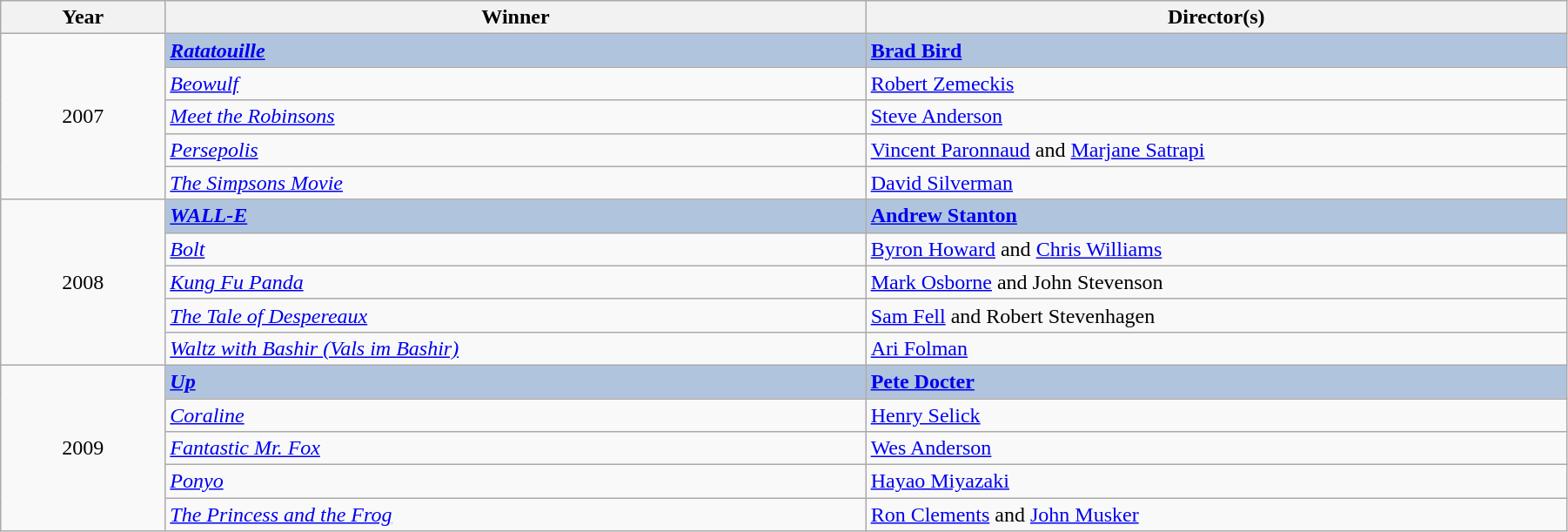<table class="wikitable" width="95%" cellpadding="5">
<tr>
<th width="100"><strong>Year</strong></th>
<th width="450"><strong>Winner</strong></th>
<th width="450"><strong>Director(s)</strong></th>
</tr>
<tr>
<td rowspan="5" style="text-align:center;">2007</td>
<td style="background:#B0C4DE;"><strong><em><a href='#'>Ratatouille</a></em></strong></td>
<td style="background:#B0C4DE;"><strong><a href='#'>Brad Bird</a></strong></td>
</tr>
<tr>
<td><em><a href='#'>Beowulf</a></em></td>
<td><a href='#'>Robert Zemeckis</a></td>
</tr>
<tr>
<td><em><a href='#'>Meet the Robinsons</a></em></td>
<td><a href='#'>Steve Anderson</a></td>
</tr>
<tr>
<td><em><a href='#'>Persepolis</a></em></td>
<td><a href='#'>Vincent Paronnaud</a> and <a href='#'>Marjane Satrapi</a></td>
</tr>
<tr>
<td><em><a href='#'>The Simpsons Movie</a></em></td>
<td><a href='#'>David Silverman</a></td>
</tr>
<tr>
<td rowspan="5" style="text-align:center;">2008</td>
<td style="background:#B0C4DE;"><strong><em><a href='#'>WALL-E</a></em></strong></td>
<td style="background:#B0C4DE;"><strong><a href='#'>Andrew Stanton</a></strong></td>
</tr>
<tr>
<td><em><a href='#'>Bolt</a></em></td>
<td><a href='#'>Byron Howard</a> and <a href='#'>Chris Williams</a></td>
</tr>
<tr>
<td><em><a href='#'>Kung Fu Panda</a></em></td>
<td><a href='#'>Mark Osborne</a> and John Stevenson</td>
</tr>
<tr>
<td><em><a href='#'>The Tale of Despereaux</a></em></td>
<td><a href='#'>Sam Fell</a> and Robert Stevenhagen</td>
</tr>
<tr>
<td><em><a href='#'>Waltz with Bashir (Vals im Bashir)</a></em></td>
<td><a href='#'>Ari Folman</a></td>
</tr>
<tr>
<td rowspan="5" style="text-align:center;">2009</td>
<td style="background:#B0C4DE;"><strong><em><a href='#'>Up</a></em></strong></td>
<td style="background:#B0C4DE;"><strong><a href='#'>Pete Docter</a></strong></td>
</tr>
<tr>
<td><em><a href='#'>Coraline</a></em></td>
<td><a href='#'>Henry Selick</a></td>
</tr>
<tr>
<td><em><a href='#'>Fantastic Mr. Fox</a></em></td>
<td><a href='#'>Wes Anderson</a></td>
</tr>
<tr>
<td><em><a href='#'>Ponyo</a></em></td>
<td><a href='#'>Hayao Miyazaki</a></td>
</tr>
<tr>
<td><em><a href='#'>The Princess and the Frog</a></em></td>
<td><a href='#'>Ron Clements</a> and <a href='#'>John Musker</a></td>
</tr>
</table>
